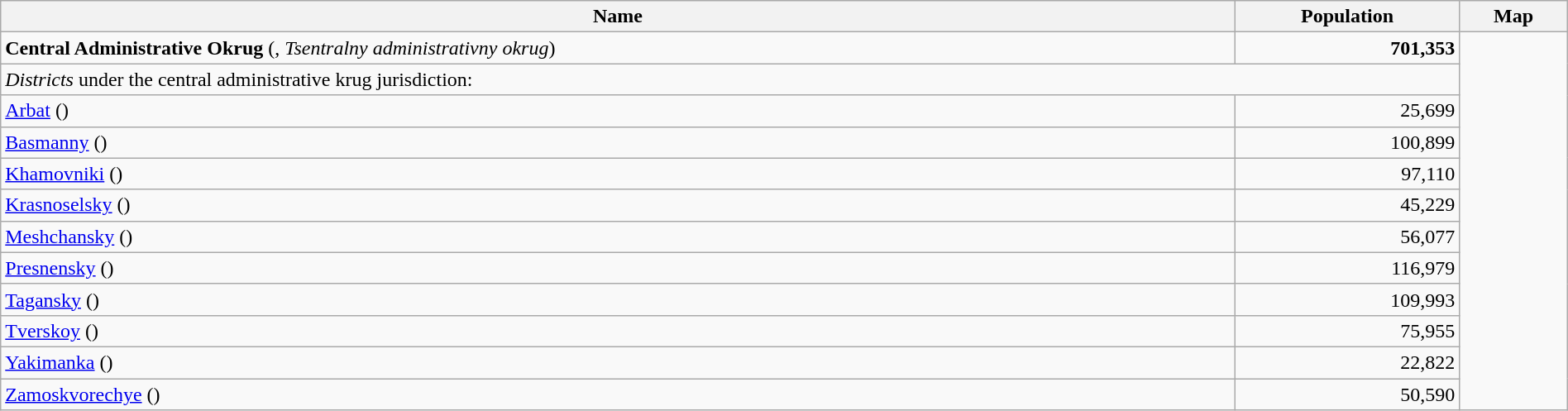<table width=100% class="wikitable">
<tr>
<th>Name</th>
<th>Population</th>
<th>Map</th>
</tr>
<tr>
<td><strong>Central Administrative Okrug</strong> (, <em>Tsentralny administrativny okrug</em>)</td>
<td align="right"><strong>701,353</strong></td>
<td rowspan=12></td>
</tr>
<tr>
<td colspan=2><em>Districts</em> under the central administrative krug jurisdiction:</td>
</tr>
<tr>
<td><a href='#'>Arbat</a> ()</td>
<td align="right">25,699</td>
</tr>
<tr>
<td><a href='#'>Basmanny</a> ()</td>
<td align="right">100,899</td>
</tr>
<tr>
<td><a href='#'>Khamovniki</a> ()</td>
<td align="right">97,110</td>
</tr>
<tr>
<td><a href='#'>Krasnoselsky</a> ()</td>
<td align="right">45,229</td>
</tr>
<tr>
<td><a href='#'>Meshchansky</a> ()</td>
<td align="right">56,077</td>
</tr>
<tr>
<td><a href='#'>Presnensky</a> ()</td>
<td align="right">116,979</td>
</tr>
<tr>
<td><a href='#'>Tagansky</a> ()</td>
<td align="right">109,993</td>
</tr>
<tr>
<td><a href='#'>Tverskoy</a> ()</td>
<td align="right">75,955</td>
</tr>
<tr>
<td><a href='#'>Yakimanka</a> ()</td>
<td align="right">22,822</td>
</tr>
<tr>
<td><a href='#'>Zamoskvorechye</a> ()</td>
<td align="right">50,590</td>
</tr>
</table>
